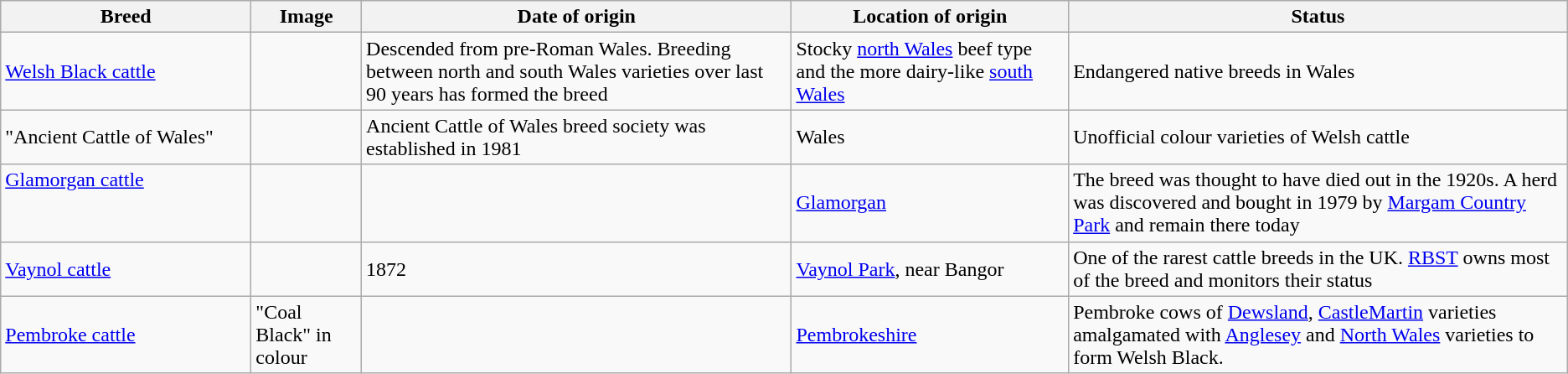<table class="wikitable sortable">
<tr>
<th style="width: 12em;">Breed</th>
<th>Image</th>
<th>Date of origin</th>
<th>Location of origin</th>
<th>Status</th>
</tr>
<tr>
<td><a href='#'>Welsh Black cattle</a></td>
<td></td>
<td>Descended from pre-Roman Wales. Breeding between north and south Wales varieties over last 90 years has formed the breed</td>
<td>Stocky <a href='#'>north Wales</a> beef type and the more dairy-like <a href='#'>south Wales</a></td>
<td>Endangered native breeds in Wales</td>
</tr>
<tr>
<td>"Ancient Cattle of Wales"</td>
<td></td>
<td>Ancient Cattle of Wales breed society was established in 1981</td>
<td>Wales</td>
<td>Unofficial colour varieties of Welsh cattle</td>
</tr>
<tr>
<td valign="top"><a href='#'>Glamorgan cattle</a></td>
<td></td>
<td align="center"></td>
<td><a href='#'>Glamorgan</a></td>
<td>The breed was thought to have died out in the 1920s. A herd was discovered and bought in 1979 by <a href='#'>Margam Country Park</a> and remain there today</td>
</tr>
<tr>
<td><a href='#'>Vaynol cattle</a></td>
<td></td>
<td>1872</td>
<td><a href='#'>Vaynol Park</a>, near Bangor</td>
<td>One of the rarest cattle breeds in the UK. <a href='#'>RBST</a> owns most of the breed and monitors their status</td>
</tr>
<tr>
<td><a href='#'>Pembroke cattle</a></td>
<td>"Coal Black" in colour</td>
<td></td>
<td><a href='#'>Pembrokeshire</a></td>
<td>Pembroke cows of <a href='#'>Dewsland</a>, <a href='#'>CastleMartin</a> varieties amalgamated with <a href='#'>Anglesey</a> and <a href='#'>North Wales</a> varieties to form Welsh Black.</td>
</tr>
</table>
